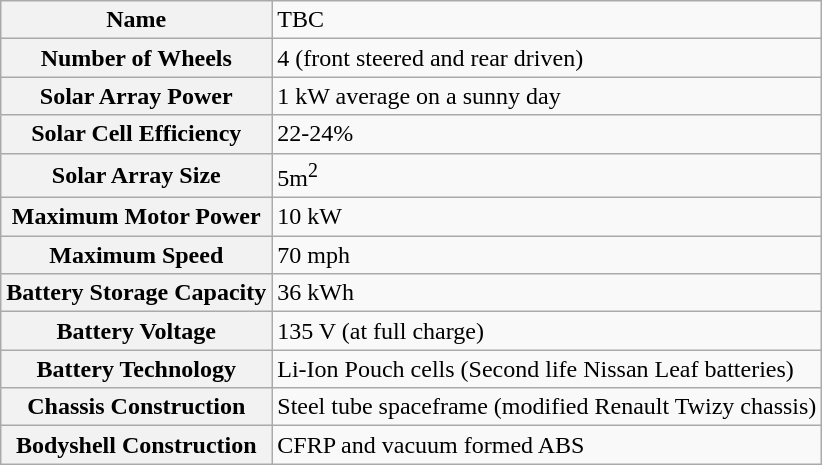<table class="wikitable">
<tr>
<th>Name</th>
<td>TBC</td>
</tr>
<tr>
<th>Number of Wheels</th>
<td>4 (front steered and rear driven)</td>
</tr>
<tr>
<th>Solar Array Power</th>
<td>1 kW average on a sunny day</td>
</tr>
<tr>
<th>Solar Cell Efficiency</th>
<td>22-24%</td>
</tr>
<tr>
<th>Solar Array Size</th>
<td>5m<sup>2</sup></td>
</tr>
<tr>
<th>Maximum Motor Power</th>
<td>10 kW</td>
</tr>
<tr>
<th>Maximum Speed</th>
<td>70 mph</td>
</tr>
<tr>
<th>Battery Storage Capacity</th>
<td>36 kWh</td>
</tr>
<tr>
<th>Battery Voltage</th>
<td>135 V (at full charge)</td>
</tr>
<tr>
<th>Battery Technology</th>
<td>Li-Ion Pouch cells (Second life Nissan Leaf batteries)</td>
</tr>
<tr>
<th>Chassis Construction</th>
<td>Steel tube spaceframe (modified Renault Twizy chassis)</td>
</tr>
<tr>
<th>Bodyshell Construction</th>
<td>CFRP and vacuum formed ABS</td>
</tr>
</table>
